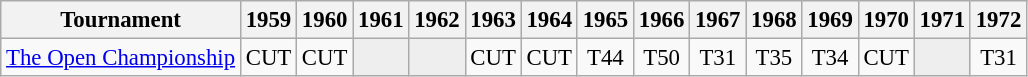<table class="wikitable" style="font-size:95%;text-align:center;">
<tr>
<th>Tournament</th>
<th>1959</th>
<th>1960</th>
<th>1961</th>
<th>1962</th>
<th>1963</th>
<th>1964</th>
<th>1965</th>
<th>1966</th>
<th>1967</th>
<th>1968</th>
<th>1969</th>
<th>1970</th>
<th>1971</th>
<th>1972</th>
</tr>
<tr>
<td><a href='#'>The Open Championship</a></td>
<td>CUT</td>
<td>CUT</td>
<td style="background:#eeeeee;"></td>
<td style="background:#eeeeee;"></td>
<td>CUT</td>
<td>CUT</td>
<td>T44</td>
<td>T50</td>
<td>T31</td>
<td>T35</td>
<td>T34</td>
<td>CUT</td>
<td style="background:#eeeeee;"></td>
<td>T31</td>
</tr>
</table>
